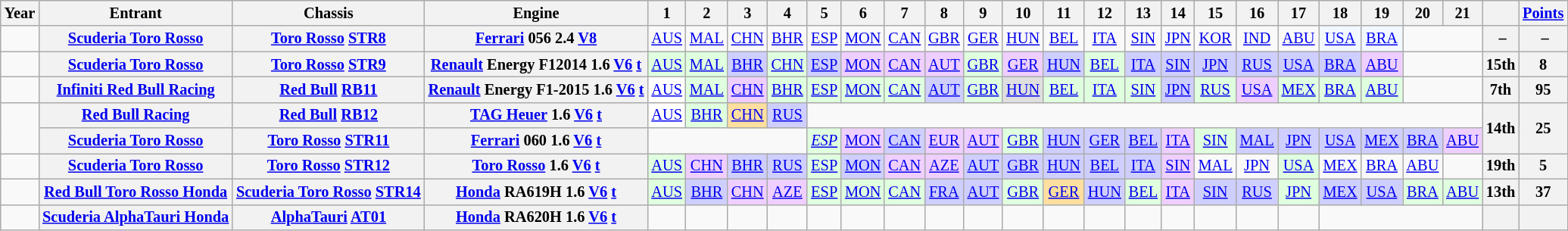<table class="wikitable" style="font-size: 85%; text-align: center">
<tr>
<th>Year</th>
<th>Entrant</th>
<th>Chassis</th>
<th>Engine</th>
<th>1</th>
<th>2</th>
<th>3</th>
<th>4</th>
<th>5</th>
<th>6</th>
<th>7</th>
<th>8</th>
<th>9</th>
<th>10</th>
<th>11</th>
<th>12</th>
<th>13</th>
<th>14</th>
<th>15</th>
<th>16</th>
<th>17</th>
<th>18</th>
<th>19</th>
<th>20</th>
<th>21</th>
<th></th>
<th><a href='#'>Points</a></th>
</tr>
<tr>
<td id=2013R></td>
<th nowrap><a href='#'>Scuderia Toro Rosso</a></th>
<th nowrap><a href='#'>Toro Rosso</a> <a href='#'>STR8</a></th>
<th nowrap><a href='#'>Ferrari</a> 056 2.4 <a href='#'>V8</a></th>
<td><a href='#'>AUS</a></td>
<td><a href='#'>MAL</a></td>
<td><a href='#'>CHN</a></td>
<td><a href='#'>BHR</a></td>
<td><a href='#'>ESP</a></td>
<td><a href='#'>MON</a></td>
<td><a href='#'>CAN</a></td>
<td><a href='#'>GBR</a></td>
<td><a href='#'>GER</a></td>
<td><a href='#'>HUN</a></td>
<td><a href='#'>BEL</a></td>
<td><a href='#'>ITA</a></td>
<td><a href='#'>SIN</a></td>
<td><a href='#'>JPN</a></td>
<td><a href='#'>KOR</a></td>
<td><a href='#'>IND</a></td>
<td><a href='#'>ABU</a></td>
<td style="background:#F1F8FF;"><a href='#'>USA</a><br></td>
<td style="background:#F1F8FF;"><a href='#'>BRA</a><br></td>
<td colspan=2></td>
<th> –</th>
<th> –</th>
</tr>
<tr>
<td id=2014R></td>
<th nowrap><a href='#'>Scuderia Toro Rosso</a></th>
<th nowrap><a href='#'>Toro Rosso</a> <a href='#'>STR9</a></th>
<th nowrap><a href='#'>Renault</a> Energy F12014 1.6 <a href='#'>V6</a> <a href='#'>t</a></th>
<td style="background:#DFFFDF;"><a href='#'>AUS</a><br></td>
<td style="background:#DFFFDF;"><a href='#'>MAL</a><br></td>
<td style="background:#CFCFFF;"><a href='#'>BHR</a><br></td>
<td style="background:#DFFFDF;"><a href='#'>CHN</a><br></td>
<td style="background:#CFCFFF;"><a href='#'>ESP</a><br></td>
<td style="background:#EFCFFF;"><a href='#'>MON</a><br></td>
<td style="background:#EFCFFF;"><a href='#'>CAN</a><br></td>
<td style="background:#EFCFFF;"><a href='#'>AUT</a><br></td>
<td style="background:#DFFFDF;"><a href='#'>GBR</a><br></td>
<td style="background:#EFCFFF;"><a href='#'>GER</a><br></td>
<td style="background:#CFCFFF;"><a href='#'>HUN</a><br></td>
<td style="background:#DFFFDF;"><a href='#'>BEL</a><br></td>
<td style="background:#CFCFFF;"><a href='#'>ITA</a><br></td>
<td style="background:#CFCFFF;"><a href='#'>SIN</a><br></td>
<td style="background:#CFCFFF;"><a href='#'>JPN</a><br></td>
<td style="background:#CFCFFF;"><a href='#'>RUS</a><br></td>
<td style="background:#CFCFFF;"><a href='#'>USA</a><br></td>
<td style="background:#CFCFFF;"><a href='#'>BRA</a><br></td>
<td style="background:#EFCFFF;"><a href='#'>ABU</a><br></td>
<td colspan=2></td>
<th>15th</th>
<th>8</th>
</tr>
<tr>
<td id=2015R></td>
<th nowrap><a href='#'>Infiniti Red Bull Racing</a></th>
<th nowrap><a href='#'>Red Bull</a> <a href='#'>RB11</a></th>
<th nowrap><a href='#'>Renault</a> Energy F1-2015 1.6 <a href='#'>V6</a> <a href='#'>t</a></th>
<td style="background:#FFFFFF;"><a href='#'>AUS</a><br></td>
<td style="background:#DFFFDF;"><a href='#'>MAL</a><br></td>
<td style="background:#EFCFFF;"><a href='#'>CHN</a><br></td>
<td style="background:#DFFFDF;"><a href='#'>BHR</a><br></td>
<td style="background:#DFFFDF;"><a href='#'>ESP</a><br></td>
<td style="background:#DFFFDF;"><a href='#'>MON</a><br></td>
<td style="background:#DFFFDF;"><a href='#'>CAN</a><br></td>
<td style="background:#CFCFFF;"><a href='#'>AUT</a><br></td>
<td style="background:#DFFFDF;"><a href='#'>GBR</a><br></td>
<td style="background:#DFDFDF;"><a href='#'>HUN</a><br></td>
<td style="background:#DFFFDF;"><a href='#'>BEL</a><br></td>
<td style="background:#DFFFDF;"><a href='#'>ITA</a><br></td>
<td style="background:#DFFFDF;"><a href='#'>SIN</a><br></td>
<td style="background:#CFCFFF;"><a href='#'>JPN</a><br></td>
<td style="background:#DFFFDF;"><a href='#'>RUS</a><br></td>
<td style="background:#EFCFFF;"><a href='#'>USA</a><br></td>
<td style="background:#DFFFDF;"><a href='#'>MEX</a><br></td>
<td style="background:#DFFFDF;"><a href='#'>BRA</a><br></td>
<td style="background:#DFFFDF;"><a href='#'>ABU</a><br></td>
<td colspan=2></td>
<th>7th</th>
<th>95</th>
</tr>
<tr>
<td id=2016R rowspan="2"></td>
<th nowrap><a href='#'>Red Bull Racing</a></th>
<th nowrap><a href='#'>Red Bull</a> <a href='#'>RB12</a></th>
<th nowrap><a href='#'>TAG Heuer</a> 1.6 <a href='#'>V6</a> <a href='#'>t</a></th>
<td style="background:#FFFFFF;"><a href='#'>AUS</a><br></td>
<td style="background:#DFFFDF;"><a href='#'>BHR</a><br></td>
<td style="background:#ffdf9f;"><a href='#'>CHN</a><br></td>
<td style="background:#CFCFFF;"><a href='#'>RUS</a><br></td>
<td colspan=17></td>
<th rowspan="2">14th</th>
<th rowspan="2">25</th>
</tr>
<tr>
<th nowrap><a href='#'>Scuderia Toro Rosso</a></th>
<th nowrap><a href='#'>Toro Rosso</a> <a href='#'>STR11</a></th>
<th nowrap><a href='#'>Ferrari</a> 060 1.6 <a href='#'>V6</a> <a href='#'>t</a></th>
<td colspan=4></td>
<td style="background:#DFFFDF;"><em><a href='#'>ESP</a></em><br></td>
<td style="background:#EFCFFF;"><a href='#'>MON</a><br></td>
<td style="background:#CFCFFF;"><a href='#'>CAN</a><br></td>
<td style="background:#EFCFFF;"><a href='#'>EUR</a><br></td>
<td style="background:#EFCFFF;"><a href='#'>AUT</a><br></td>
<td style="background:#DFFFDF;"><a href='#'>GBR</a><br></td>
<td style="background:#CFCFFF;"><a href='#'>HUN</a><br></td>
<td style="background:#CFCFFF;"><a href='#'>GER</a><br></td>
<td style="background:#CFCFFF;"><a href='#'>BEL</a><br></td>
<td style="background:#EFCFFF;"><a href='#'>ITA</a><br></td>
<td style="background:#DFFFDF;"><a href='#'>SIN</a><br></td>
<td style="background:#CFCFFF;"><a href='#'>MAL</a><br></td>
<td style="background:#CFCFFF;"><a href='#'>JPN</a><br></td>
<td style="background:#CFCFFF;"><a href='#'>USA</a><br></td>
<td style="background:#CFCFFF;"><a href='#'>MEX</a><br></td>
<td style="background:#CFCFFF;"><a href='#'>BRA</a><br></td>
<td style="background:#EFCFFF;"><a href='#'>ABU</a><br></td>
</tr>
<tr>
<td id=2017R></td>
<th nowrap><a href='#'>Scuderia Toro Rosso</a></th>
<th nowrap><a href='#'>Toro Rosso</a> <a href='#'>STR12</a></th>
<th nowrap><a href='#'>Toro Rosso</a> 1.6 <a href='#'>V6</a> <a href='#'>t</a></th>
<td style="background:#DFFFDF;"><a href='#'>AUS</a><br></td>
<td style="background:#EFCFFF;"><a href='#'>CHN</a><br></td>
<td style="background:#CFCFFF;"><a href='#'>BHR</a><br></td>
<td style="background:#CFCFFF;"><a href='#'>RUS</a><br></td>
<td style="background:#DFFFDF;"><a href='#'>ESP</a><br></td>
<td style="background:#CFCFFF;"><a href='#'>MON</a><br></td>
<td style="background:#EFCFFF;"><a href='#'>CAN</a><br></td>
<td style="background:#EFCFFF;"><a href='#'>AZE</a><br></td>
<td style="background:#CFCFFF;"><a href='#'>AUT</a><br></td>
<td style="background:#CFCFFF;"><a href='#'>GBR</a><br></td>
<td style="background:#CFCFFF;"><a href='#'>HUN</a><br></td>
<td style="background:#CFCFFF;"><a href='#'>BEL</a><br></td>
<td style="background:#CFCFFF;"><a href='#'>ITA</a><br></td>
<td style="background:#EFCFFF;"><a href='#'>SIN</a><br></td>
<td><a href='#'>MAL</a></td>
<td><a href='#'>JPN</a></td>
<td style="background:#DFFFDF;"><a href='#'>USA</a><br></td>
<td><a href='#'>MEX</a></td>
<td><a href='#'>BRA</a></td>
<td><a href='#'>ABU</a></td>
<td></td>
<th>19th</th>
<th>5</th>
</tr>
<tr>
<td id=2019R></td>
<th nowrap><a href='#'>Red Bull Toro Rosso Honda</a></th>
<th nowrap><a href='#'>Scuderia Toro Rosso</a> <a href='#'>STR14</a></th>
<th nowrap><a href='#'>Honda</a> RA619H 1.6 <a href='#'>V6</a> <a href='#'>t</a></th>
<td style="background:#DFFFDF;"><a href='#'>AUS</a><br></td>
<td style="background:#CFCFFF;"><a href='#'>BHR</a><br></td>
<td style="background:#EFCFFF;"><a href='#'>CHN</a><br></td>
<td style="background:#EFCFFF;"><a href='#'>AZE</a><br></td>
<td style="background:#DFFFDF;"><a href='#'>ESP</a><br></td>
<td style="background:#DFFFDF;"><a href='#'>MON</a><br></td>
<td style="background:#DFFFDF;"><a href='#'>CAN</a><br></td>
<td style="background:#CFCFFF;"><a href='#'>FRA</a><br></td>
<td style="background:#CFCFFF;"><a href='#'>AUT</a><br></td>
<td style="background:#DFFFDF;"><a href='#'>GBR</a><br></td>
<td style="background:#ffdf9f;"><a href='#'>GER</a><br></td>
<td style="background:#CFCFFF;"><a href='#'>HUN</a><br></td>
<td style="background:#DFFFDF;"><a href='#'>BEL</a><br></td>
<td style="background:#EFCFFF;"><a href='#'>ITA</a><br></td>
<td style="background:#CFCFFF;"><a href='#'>SIN</a><br></td>
<td style="background:#CFCFFF;"><a href='#'>RUS</a><br></td>
<td style="background:#DFFFDF;"><a href='#'>JPN</a><br></td>
<td style="background:#CFCFFF;"><a href='#'>MEX</a><br></td>
<td style="background:#CFCFFF;"><a href='#'>USA</a><br></td>
<td style="background:#DFFFDF;"><a href='#'>BRA</a><br></td>
<td style="background:#DFFFDF;"><a href='#'>ABU</a><br></td>
<th>13th</th>
<th>37</th>
</tr>
<tr>
<td id=2020R></td>
<th nowrap><a href='#'>Scuderia AlphaTauri Honda</a></th>
<th nowrap><a href='#'>AlphaTauri</a> <a href='#'>AT01</a></th>
<th nowrap><a href='#'>Honda</a> RA620H 1.6 <a href='#'>V6</a> <a href='#'>t</a></th>
<td></td>
<td></td>
<td></td>
<td></td>
<td></td>
<td></td>
<td></td>
<td></td>
<td></td>
<td></td>
<td></td>
<td></td>
<td></td>
<td></td>
<td></td>
<td></td>
<td></td>
<td colspan=4></td>
<th></th>
<th></th>
</tr>
</table>
